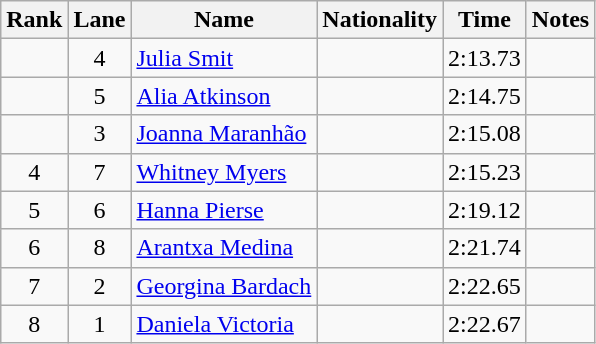<table class="wikitable sortable" style="text-align:center">
<tr>
<th>Rank</th>
<th>Lane</th>
<th>Name</th>
<th>Nationality</th>
<th>Time</th>
<th>Notes</th>
</tr>
<tr>
<td></td>
<td>4</td>
<td align=left><a href='#'>Julia Smit</a></td>
<td align=left></td>
<td>2:13.73</td>
<td></td>
</tr>
<tr>
<td></td>
<td>5</td>
<td align=left><a href='#'>Alia Atkinson</a></td>
<td align=left></td>
<td>2:14.75</td>
<td></td>
</tr>
<tr>
<td></td>
<td>3</td>
<td align=left><a href='#'>Joanna Maranhão</a></td>
<td align=left></td>
<td>2:15.08</td>
<td></td>
</tr>
<tr>
<td>4</td>
<td>7</td>
<td align=left><a href='#'>Whitney Myers</a></td>
<td align=left></td>
<td>2:15.23</td>
<td></td>
</tr>
<tr>
<td>5</td>
<td>6</td>
<td align=left><a href='#'>Hanna Pierse</a></td>
<td align=left></td>
<td>2:19.12</td>
<td></td>
</tr>
<tr>
<td>6</td>
<td>8</td>
<td align=left><a href='#'>Arantxa Medina</a></td>
<td align=left></td>
<td>2:21.74</td>
<td></td>
</tr>
<tr>
<td>7</td>
<td>2</td>
<td align=left><a href='#'>Georgina Bardach</a></td>
<td align=left></td>
<td>2:22.65</td>
<td></td>
</tr>
<tr>
<td>8</td>
<td>1</td>
<td align=left><a href='#'>Daniela Victoria</a></td>
<td align=left></td>
<td>2:22.67</td>
<td></td>
</tr>
</table>
